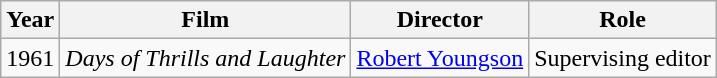<table class="wikitable">
<tr>
<th>Year</th>
<th>Film</th>
<th>Director</th>
<th>Role</th>
</tr>
<tr>
<td>1961</td>
<td><em>Days of Thrills and Laughter</em></td>
<td><a href='#'>Robert Youngson</a></td>
<td>Supervising editor</td>
</tr>
</table>
